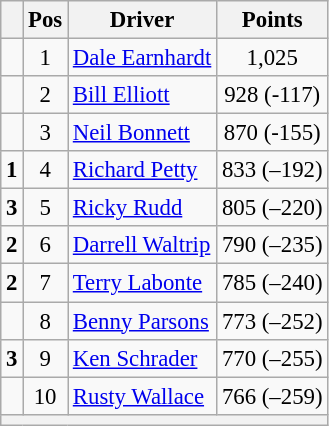<table class="wikitable" style="font-size: 95%;">
<tr>
<th></th>
<th>Pos</th>
<th>Driver</th>
<th>Points</th>
</tr>
<tr>
<td align="left"></td>
<td style="text-align:center;">1</td>
<td><a href='#'>Dale Earnhardt</a></td>
<td style="text-align:center;">1,025</td>
</tr>
<tr>
<td align="left"></td>
<td style="text-align:center;">2</td>
<td><a href='#'>Bill Elliott</a></td>
<td style="text-align:center;">928 (-117)</td>
</tr>
<tr>
<td align="left"></td>
<td style="text-align:center;">3</td>
<td><a href='#'>Neil Bonnett</a></td>
<td style="text-align:center;">870 (-155)</td>
</tr>
<tr>
<td align="left">  <strong>1</strong></td>
<td style="text-align:center;">4</td>
<td><a href='#'>Richard Petty</a></td>
<td style="text-align:center;">833 (–192)</td>
</tr>
<tr>
<td align="left">  <strong>3</strong></td>
<td style="text-align:center;">5</td>
<td><a href='#'>Ricky Rudd</a></td>
<td style="text-align:center;">805 (–220)</td>
</tr>
<tr>
<td align="left">  <strong>2</strong></td>
<td style="text-align:center;">6</td>
<td><a href='#'>Darrell Waltrip</a></td>
<td style="text-align:center;">790 (–235)</td>
</tr>
<tr>
<td align="left">  <strong>2</strong></td>
<td style="text-align:center;">7</td>
<td><a href='#'>Terry Labonte</a></td>
<td style="text-align:center;">785 (–240)</td>
</tr>
<tr>
<td align="left"></td>
<td style="text-align:center;">8</td>
<td><a href='#'>Benny Parsons</a></td>
<td style="text-align:center;">773 (–252)</td>
</tr>
<tr>
<td align="left">  <strong>3</strong></td>
<td style="text-align:center;">9</td>
<td><a href='#'>Ken Schrader</a></td>
<td style="text-align:center;">770 (–255)</td>
</tr>
<tr>
<td align="left"></td>
<td style="text-align:center;">10</td>
<td><a href='#'>Rusty Wallace</a></td>
<td style="text-align:center;">766 (–259)</td>
</tr>
<tr class="sortbottom">
<th colspan="9"></th>
</tr>
</table>
